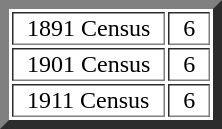<table border="6">
<tr>
<td>  1891 Census  </td>
<td>  6  </td>
</tr>
<tr>
<td>  1901 Census  </td>
<td>  6  </td>
</tr>
<tr>
<td>  1911 Census  </td>
<td>  6  </td>
</tr>
</table>
